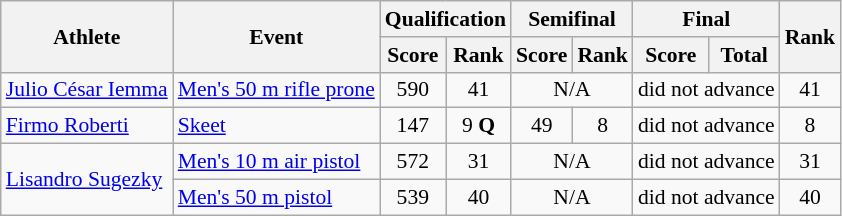<table class="wikitable" style="font-size:90%">
<tr>
<th rowspan="2">Athlete</th>
<th rowspan="2">Event</th>
<th colspan="2">Qualification</th>
<th colspan="2">Semifinal</th>
<th colspan="2">Final</th>
<th rowspan="2">Rank</th>
</tr>
<tr>
<th>Score</th>
<th>Rank</th>
<th>Score</th>
<th>Rank</th>
<th>Score</th>
<th>Total</th>
</tr>
<tr>
<td><a href='#'>Julio César Iemma</a></td>
<td><a href='#'>Men's 50 m rifle prone</a></td>
<td align=center>590</td>
<td align=center>41</td>
<td align=center colspan="2">N/A</td>
<td align=center colspan="2">did not advance</td>
<td align=center>41</td>
</tr>
<tr>
<td><a href='#'>Firmo Roberti</a></td>
<td><a href='#'>Skeet</a></td>
<td align=center>147</td>
<td align=center>9 <strong>Q</strong></td>
<td align=center>49</td>
<td align=center>8</td>
<td align=center colspan="2">did not advance</td>
<td align=center>8</td>
</tr>
<tr>
<td rowspan="2"><a href='#'>Lisandro Sugezky</a></td>
<td><a href='#'>Men's 10 m air pistol</a></td>
<td align=center>572</td>
<td align=center>31</td>
<td align=center colspan="2">N/A</td>
<td align=center colspan="2">did not advance</td>
<td align=center>31</td>
</tr>
<tr>
<td><a href='#'>Men's 50 m pistol</a></td>
<td align=center>539</td>
<td align=center>40</td>
<td align=center colspan="2">N/A</td>
<td align=center colspan="2">did not advance</td>
<td align=center>40</td>
</tr>
</table>
